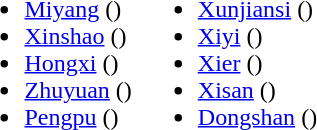<table>
<tr>
<td valign="top"><br><ul><li><a href='#'>Miyang</a> ()</li><li><a href='#'>Xinshao</a> ()</li><li><a href='#'>Hongxi</a> ()</li><li><a href='#'>Zhuyuan</a> ()</li><li><a href='#'>Pengpu</a> ()</li></ul></td>
<td valign="top"><br><ul><li><a href='#'>Xunjiansi</a> ()</li><li><a href='#'>Xiyi</a> ()</li><li><a href='#'>Xier</a> ()</li><li><a href='#'>Xisan</a> ()</li><li><a href='#'>Dongshan</a> ()</li></ul></td>
</tr>
</table>
